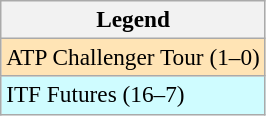<table class=wikitable style=font-size:97%>
<tr>
<th>Legend</th>
</tr>
<tr bgcolor=moccasin>
<td>ATP Challenger Tour (1–0)</td>
</tr>
<tr bgcolor=cffcff>
<td>ITF Futures (16–7)</td>
</tr>
</table>
